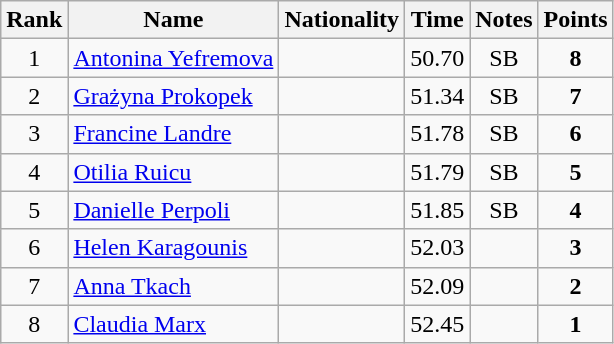<table class="wikitable sortable" style="text-align:center">
<tr>
<th>Rank</th>
<th>Name</th>
<th>Nationality</th>
<th>Time</th>
<th>Notes</th>
<th>Points</th>
</tr>
<tr>
<td>1</td>
<td align=left><a href='#'>Antonina Yefremova</a></td>
<td align=left></td>
<td>50.70</td>
<td>SB</td>
<td><strong>8</strong></td>
</tr>
<tr>
<td>2</td>
<td align=left><a href='#'>Grażyna Prokopek</a></td>
<td align=left></td>
<td>51.34</td>
<td>SB</td>
<td><strong>7</strong></td>
</tr>
<tr>
<td>3</td>
<td align=left><a href='#'>Francine Landre</a></td>
<td align=left></td>
<td>51.78</td>
<td>SB</td>
<td><strong>6</strong></td>
</tr>
<tr>
<td>4</td>
<td align=left><a href='#'>Otilia Ruicu</a></td>
<td align=left></td>
<td>51.79</td>
<td>SB</td>
<td><strong>5</strong></td>
</tr>
<tr>
<td>5</td>
<td align=left><a href='#'>Danielle Perpoli</a></td>
<td align=left></td>
<td>51.85</td>
<td>SB</td>
<td><strong>4</strong></td>
</tr>
<tr>
<td>6</td>
<td align=left><a href='#'>Helen Karagounis</a></td>
<td align=left></td>
<td>52.03</td>
<td></td>
<td><strong>3</strong></td>
</tr>
<tr>
<td>7</td>
<td align=left><a href='#'>Anna Tkach</a></td>
<td align=left></td>
<td>52.09</td>
<td></td>
<td><strong>2</strong></td>
</tr>
<tr>
<td>8</td>
<td align=left><a href='#'>Claudia Marx</a></td>
<td align=left></td>
<td>52.45</td>
<td></td>
<td><strong>1</strong></td>
</tr>
</table>
